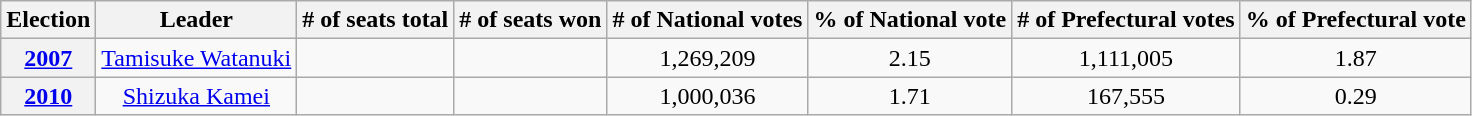<table class="wikitable sortable">
<tr>
<th>Election</th>
<th>Leader</th>
<th># of seats total</th>
<th># of seats won</th>
<th># of National votes</th>
<th>% of National vote</th>
<th># of Prefectural votes</th>
<th>% of Prefectural vote</th>
</tr>
<tr style="text-align:center;">
<th><a href='#'>2007</a></th>
<td><a href='#'>Tamisuke Watanuki</a></td>
<td></td>
<td></td>
<td>1,269,209</td>
<td>2.15</td>
<td>1,111,005</td>
<td>1.87</td>
</tr>
<tr style="text-align:center;">
<th><a href='#'>2010</a></th>
<td><a href='#'>Shizuka Kamei</a></td>
<td></td>
<td></td>
<td>1,000,036</td>
<td>1.71</td>
<td>167,555</td>
<td>0.29</td>
</tr>
</table>
